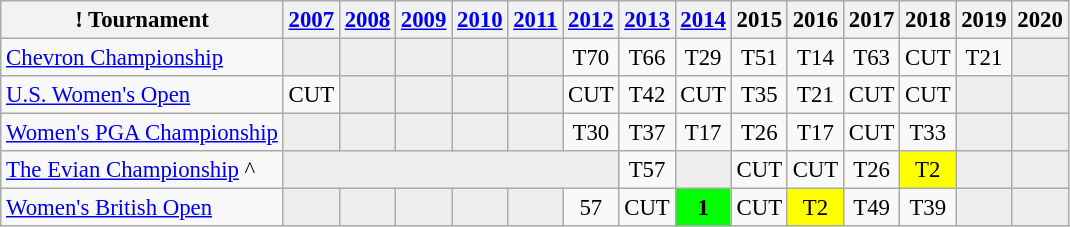<table class="wikitable" style="font-size:95%;text-align:center;">
<tr>
<th>! Tournament</th>
<th><a href='#'>2007</a></th>
<th><a href='#'>2008</a></th>
<th><a href='#'>2009</a></th>
<th><a href='#'>2010</a></th>
<th><a href='#'>2011</a></th>
<th><a href='#'>2012</a></th>
<th><a href='#'>2013</a></th>
<th><a href='#'>2014</a></th>
<th>2015</th>
<th>2016</th>
<th>2017</th>
<th>2018</th>
<th>2019</th>
<th>2020</th>
</tr>
<tr>
<td align=left><a href='#'>Chevron Championship</a></td>
<td style="background:#eeeeee;"></td>
<td style="background:#eeeeee;"></td>
<td style="background:#eeeeee;"></td>
<td style="background:#eeeeee;"></td>
<td style="background:#eeeeee;"></td>
<td>T70</td>
<td>T66</td>
<td>T29</td>
<td>T51</td>
<td>T14</td>
<td>T63</td>
<td>CUT</td>
<td>T21</td>
<td style="background:#eeeeee;"></td>
</tr>
<tr>
<td align=left><a href='#'>U.S. Women's Open</a></td>
<td>CUT</td>
<td style="background:#eeeeee;"></td>
<td style="background:#eeeeee;"></td>
<td style="background:#eeeeee;"></td>
<td style="background:#eeeeee;"></td>
<td>CUT</td>
<td>T42</td>
<td>CUT</td>
<td>T35</td>
<td>T21</td>
<td>CUT</td>
<td>CUT</td>
<td style="background:#eeeeee;"></td>
<td style="background:#eeeeee;"></td>
</tr>
<tr>
<td align=left><a href='#'>Women's PGA Championship</a></td>
<td style="background:#eeeeee;"></td>
<td style="background:#eeeeee;"></td>
<td style="background:#eeeeee;"></td>
<td style="background:#eeeeee;"></td>
<td style="background:#eeeeee;"></td>
<td>T30</td>
<td>T37</td>
<td>T17</td>
<td>T26</td>
<td>T17</td>
<td>CUT</td>
<td>T33</td>
<td style="background:#eeeeee;"></td>
<td style="background:#eeeeee;"></td>
</tr>
<tr>
<td align=left><a href='#'>The Evian Championship</a> ^</td>
<td style="background:#eeeeee;" colspan=6></td>
<td>T57</td>
<td style="background:#eeeeee;"></td>
<td>CUT</td>
<td>CUT</td>
<td>T26</td>
<td style="background:yellow;">T2</td>
<td style="background:#eeeeee;"></td>
<td style="background:#eeeeee;"></td>
</tr>
<tr>
<td align=left><a href='#'>Women's British Open</a></td>
<td style="background:#eeeeee;"></td>
<td style="background:#eeeeee;"></td>
<td style="background:#eeeeee;"></td>
<td style="background:#eeeeee;"></td>
<td style="background:#eeeeee;"></td>
<td>57</td>
<td>CUT</td>
<td style="background:lime;"><strong>1</strong></td>
<td>CUT</td>
<td style="background:yellow;">T2</td>
<td>T49</td>
<td>T39</td>
<td style="background:#eeeeee;"></td>
<td style="background:#eeeeee;"></td>
</tr>
</table>
